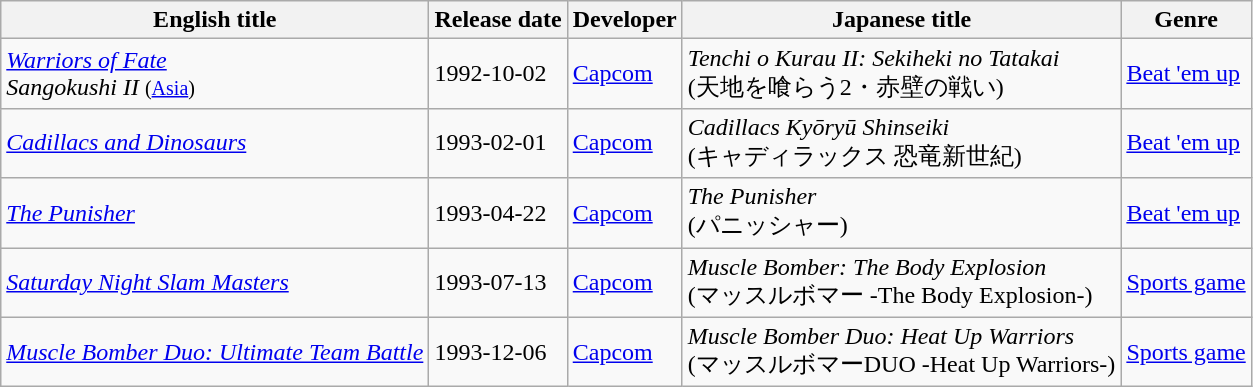<table class="wikitable sortable" style="width:auto;">
<tr>
<th>English title</th>
<th>Release date</th>
<th>Developer</th>
<th>Japanese title</th>
<th>Genre</th>
</tr>
<tr>
<td><em><a href='#'>Warriors of Fate</a></em><br><em>Sangokushi II</em> <small>(<a href='#'>Asia</a>)</small></td>
<td>1992-10-02</td>
<td><a href='#'>Capcom</a></td>
<td><em>Tenchi o Kurau II: Sekiheki no Tatakai</em><br>(天地を喰らう2・赤壁の戦い)</td>
<td><a href='#'>Beat 'em up</a></td>
</tr>
<tr>
<td><em><a href='#'>Cadillacs and Dinosaurs</a></em></td>
<td>1993-02-01</td>
<td><a href='#'>Capcom</a></td>
<td><em>Cadillacs Kyōryū Shinseiki</em><br>(キャディラックス 恐竜新世紀)</td>
<td><a href='#'>Beat 'em up</a></td>
</tr>
<tr>
<td><em><a href='#'>The Punisher</a></em></td>
<td>1993-04-22</td>
<td><a href='#'>Capcom</a></td>
<td><em>The Punisher</em><br>(パニッシャー)</td>
<td><a href='#'>Beat 'em up</a></td>
</tr>
<tr>
<td><em><a href='#'>Saturday Night Slam Masters</a></em></td>
<td>1993-07-13</td>
<td><a href='#'>Capcom</a></td>
<td><em>Muscle Bomber: The Body Explosion</em><br>(マッスルボマー -The Body Explosion-)</td>
<td><a href='#'>Sports game</a></td>
</tr>
<tr>
<td><em><a href='#'>Muscle Bomber Duo: Ultimate Team Battle</a></em></td>
<td>1993-12-06</td>
<td><a href='#'>Capcom</a></td>
<td><em>Muscle Bomber Duo: Heat Up Warriors</em><br>(マッスルボマーDUO -Heat Up Warriors-)</td>
<td><a href='#'>Sports game</a></td>
</tr>
</table>
